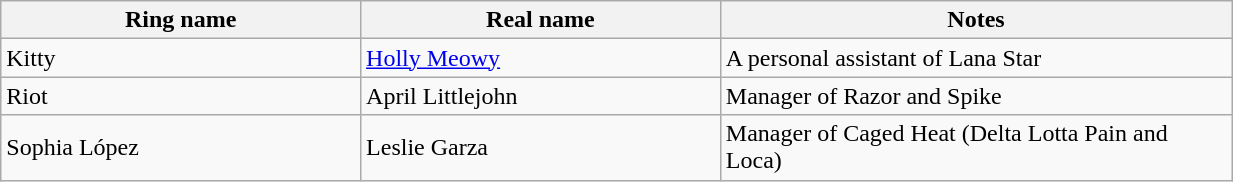<table class="wikitable sortable" style="width:65%;">
<tr>
<th width=19%>Ring name</th>
<th width=19%>Real name</th>
<th width=27%>Notes</th>
</tr>
<tr>
<td>Kitty</td>
<td><a href='#'>Holly Meowy</a></td>
<td>A personal assistant of Lana Star</td>
</tr>
<tr>
<td>Riot</td>
<td>April Littlejohn</td>
<td>Manager of Razor and Spike</td>
</tr>
<tr>
<td>Sophia López</td>
<td>Leslie Garza</td>
<td>Manager of Caged Heat (Delta Lotta Pain and Loca)</td>
</tr>
</table>
